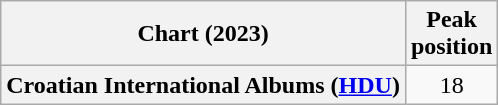<table class="wikitable sortable plainrowheaders" style="text-align:center">
<tr>
<th scope="col">Chart (2023)</th>
<th scope="col">Peak<br>position</th>
</tr>
<tr>
<th scope="row">Croatian International Albums (<a href='#'>HDU</a>)</th>
<td>18</td>
</tr>
</table>
